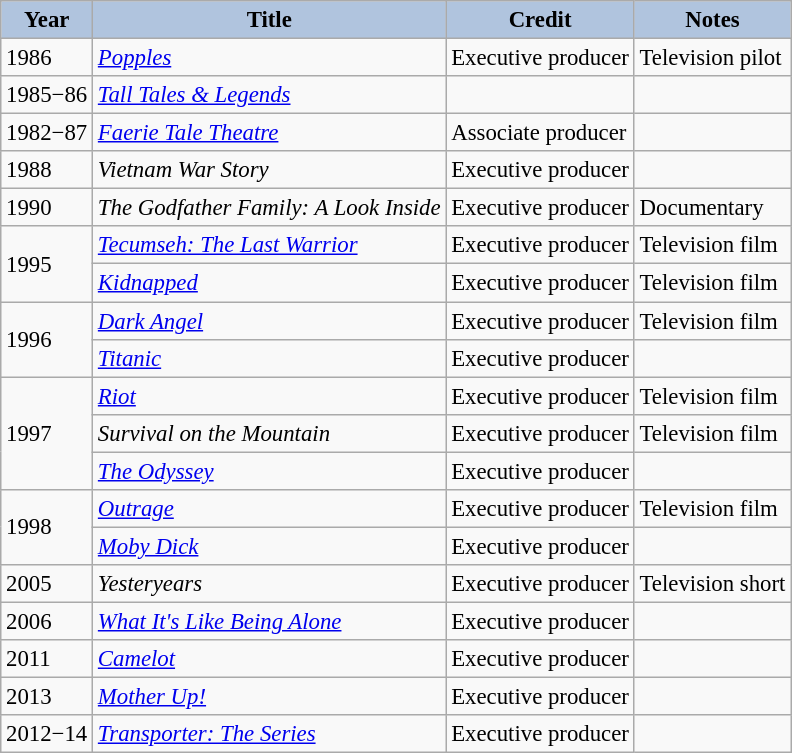<table class="wikitable" style="font-size:95%;">
<tr>
<th style="background:#B0C4DE;">Year</th>
<th style="background:#B0C4DE;">Title</th>
<th style="background:#B0C4DE;">Credit</th>
<th style="background:#B0C4DE;">Notes</th>
</tr>
<tr>
<td>1986</td>
<td><em><a href='#'>Popples</a></em></td>
<td>Executive producer</td>
<td>Television pilot</td>
</tr>
<tr>
<td>1985−86</td>
<td><em><a href='#'>Tall Tales & Legends</a></em></td>
<td></td>
<td></td>
</tr>
<tr>
<td>1982−87</td>
<td><em><a href='#'>Faerie Tale Theatre</a></em></td>
<td>Associate producer</td>
<td></td>
</tr>
<tr>
<td>1988</td>
<td><em>Vietnam War Story</em></td>
<td>Executive producer</td>
<td></td>
</tr>
<tr>
<td>1990</td>
<td><em>The Godfather Family: A Look Inside</em></td>
<td>Executive producer</td>
<td>Documentary</td>
</tr>
<tr>
<td rowspan=2>1995</td>
<td><em><a href='#'>Tecumseh: The Last Warrior</a></em></td>
<td>Executive producer</td>
<td>Television film</td>
</tr>
<tr>
<td><em><a href='#'>Kidnapped</a></em></td>
<td>Executive producer</td>
<td>Television film</td>
</tr>
<tr>
<td rowspan=2>1996</td>
<td><em><a href='#'>Dark Angel</a></em></td>
<td>Executive producer</td>
<td>Television film</td>
</tr>
<tr>
<td><em><a href='#'>Titanic</a></em></td>
<td>Executive producer</td>
<td></td>
</tr>
<tr>
<td rowspan=3>1997</td>
<td><em><a href='#'>Riot</a></em></td>
<td>Executive producer</td>
<td>Television film</td>
</tr>
<tr>
<td><em>Survival on the Mountain</em></td>
<td>Executive producer</td>
<td>Television film</td>
</tr>
<tr>
<td><em><a href='#'>The Odyssey</a></em></td>
<td>Executive producer</td>
<td></td>
</tr>
<tr>
<td rowspan=2>1998</td>
<td><em><a href='#'>Outrage</a></em></td>
<td>Executive producer</td>
<td>Television film</td>
</tr>
<tr>
<td><em><a href='#'>Moby Dick</a></em></td>
<td>Executive producer</td>
<td></td>
</tr>
<tr>
<td>2005</td>
<td><em>Yesteryears</em></td>
<td>Executive producer</td>
<td>Television short</td>
</tr>
<tr>
<td>2006</td>
<td><em><a href='#'>What It's Like Being Alone</a></em></td>
<td>Executive producer</td>
<td></td>
</tr>
<tr>
<td>2011</td>
<td><em><a href='#'>Camelot</a></em></td>
<td>Executive producer</td>
<td></td>
</tr>
<tr>
<td>2013</td>
<td><em><a href='#'>Mother Up!</a></em></td>
<td>Executive producer</td>
<td></td>
</tr>
<tr>
<td>2012−14</td>
<td><em><a href='#'>Transporter: The Series</a></em></td>
<td>Executive producer</td>
<td></td>
</tr>
</table>
